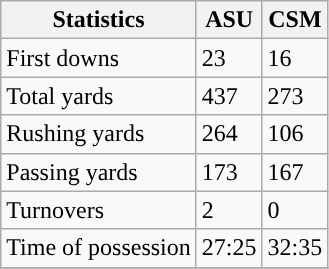<table class="wikitable" style="float: left;">
<tr>
<th>Statistics</th>
<th>ASU</th>
<th>CSM</th>
</tr>
<tr>
<td>First downs</td>
<td>23</td>
<td>16</td>
</tr>
<tr>
<td>Total yards</td>
<td>437</td>
<td>273</td>
</tr>
<tr>
<td>Rushing yards</td>
<td>264</td>
<td>106</td>
</tr>
<tr>
<td>Passing yards</td>
<td>173</td>
<td>167</td>
</tr>
<tr>
<td>Turnovers</td>
<td>2</td>
<td>0</td>
</tr>
<tr>
<td>Time of possession</td>
<td>27:25</td>
<td>32:35</td>
</tr>
<tr>
</tr>
</table>
